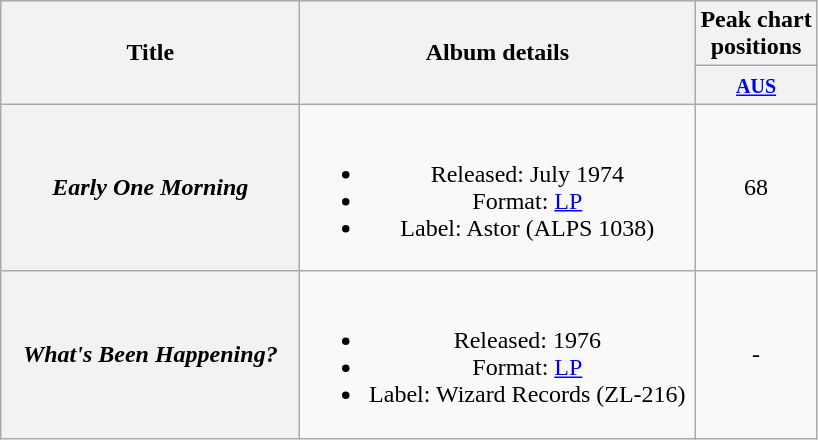<table class="wikitable plainrowheaders" style="text-align:center;" border="1">
<tr>
<th scope="col" rowspan="2" style="width:12em;">Title</th>
<th scope="col" rowspan="2" style="width:16em;">Album details</th>
<th scope="col" colspan="1">Peak chart<br>positions</th>
</tr>
<tr>
<th scope="col" style="text-align:center;"><small><a href='#'>AUS</a></small><br></th>
</tr>
<tr>
<th scope="row"><em>Early One Morning</em></th>
<td><br><ul><li>Released: July 1974</li><li>Format: <a href='#'>LP</a></li><li>Label: Astor (ALPS 1038)</li></ul></td>
<td align="center">68</td>
</tr>
<tr>
<th scope="row"><em>What's Been Happening?</em></th>
<td><br><ul><li>Released: 1976</li><li>Format: <a href='#'>LP</a></li><li>Label: Wizard Records (ZL-216)</li></ul></td>
<td align="center">-</td>
</tr>
</table>
